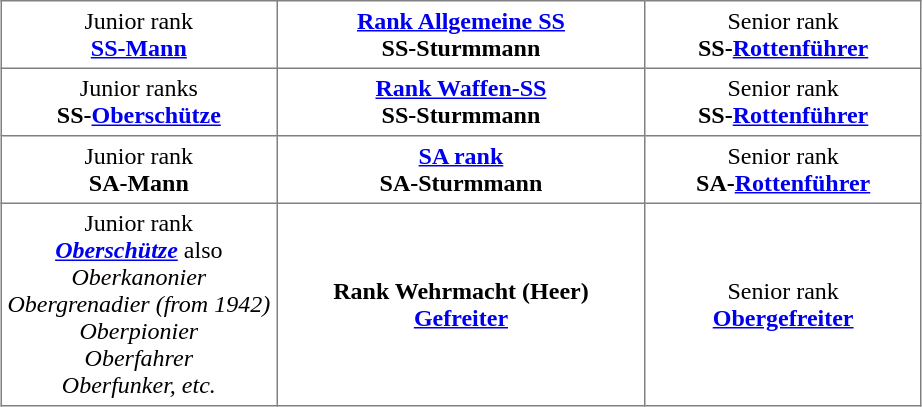<table class="toccolours" border="1" cellpadding="4" cellspacing="0" style="border-collapse: collapse; margin: 0.5em auto; clear: both;">
<tr>
<td width="30%" align="center">Junior rank<br><strong><a href='#'>SS-Mann</a></strong></td>
<td width="40%" align="center"><strong><a href='#'>Rank Allgemeine SS</a></strong><br><strong>SS-Sturmmann</strong></td>
<td width="30%" align="center">Senior rank<br><strong>SS-<a href='#'>Rottenführer</a></strong></td>
</tr>
<tr>
<td width="30%" align="center">Junior ranks<br><strong>SS-<a href='#'>Oberschütze</a></strong></td>
<td width="40%" align="center"><strong><a href='#'>Rank Waffen-SS</a></strong><br><strong>SS-Sturmmann</strong></td>
<td width="30%" align="center">Senior rank<br><strong>SS-<a href='#'>Rottenführer</a></strong></td>
</tr>
<tr>
<td width="30%" align="center">Junior rank<br><strong>SA-Mann</strong><br></td>
<td width="40%" align="center"><strong><a href='#'>SA rank</a></strong><br><strong>SA-Sturmmann</strong></td>
<td width="30%" align="center">Senior rank<br><strong>SA-<a href='#'>Rottenführer</a></strong><br></td>
</tr>
<tr>
<td width="30%" align="center">Junior rank<br><strong><em><a href='#'>Oberschütze</a></em></strong> also<br><em>Oberkanonier<br>Obergrenadier (from 1942)<br>    Oberpionier<br>Oberfahrer<br>Oberfunker, etc.</td>
<td width="40%" align="center"><strong>Rank Wehrmacht (Heer)</strong><br><strong><a href='#'>Gefreiter</a></strong></td>
<td width="30%" align="center">Senior rank<br><strong><a href='#'>Obergefreiter</a></strong></td>
</tr>
</table>
